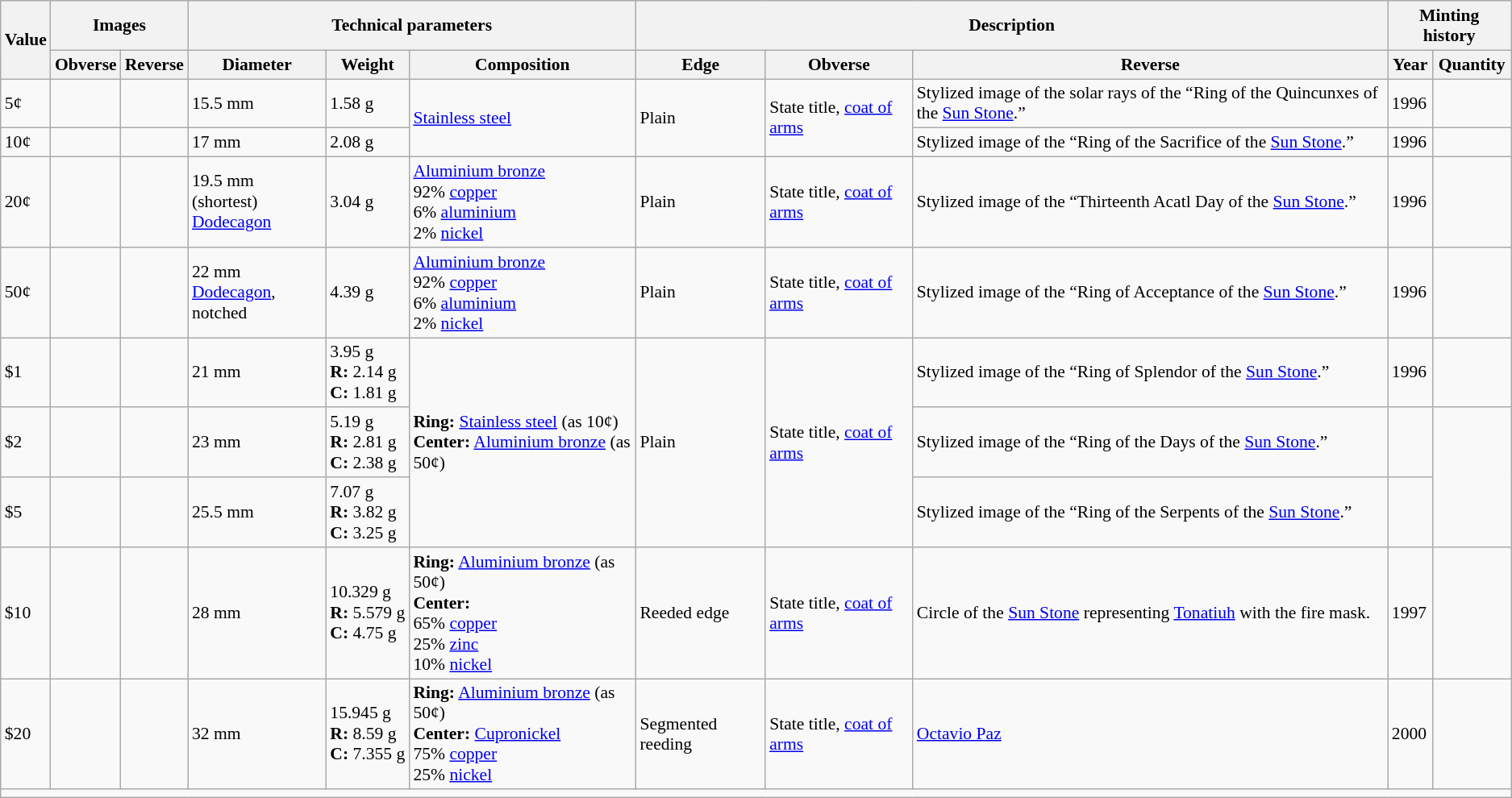<table class="wikitable" style="font-size:90%;">
<tr>
<th rowspan="2">Value</th>
<th colspan="2">Images</th>
<th colspan="3">Technical parameters</th>
<th colspan="3">Description</th>
<th colspan="3">Minting history</th>
</tr>
<tr>
<th>Obverse</th>
<th>Reverse</th>
<th>Diameter</th>
<th>Weight</th>
<th>Composition</th>
<th>Edge</th>
<th>Obverse</th>
<th>Reverse</th>
<th>Year</th>
<th>Quantity</th>
</tr>
<tr>
<td>5¢</td>
<td style="text-align:center;"></td>
<td style="text-align:center;"></td>
<td>15.5 mm</td>
<td>1.58 g</td>
<td rowspan="2"><a href='#'>Stainless steel</a></td>
<td rowspan="2">Plain</td>
<td rowspan="2">State title, <a href='#'>coat of arms</a></td>
<td>Stylized image of the solar rays of the “Ring of the Quincunxes of the <a href='#'>Sun Stone</a>.”</td>
<td>1996</td>
<td></td>
</tr>
<tr>
<td>10¢</td>
<td style="text-align:center;"></td>
<td style="text-align:center;"></td>
<td>17 mm</td>
<td>2.08 g</td>
<td>Stylized image of the “Ring of the Sacrifice of the <a href='#'>Sun Stone</a>.”</td>
<td>1996</td>
<td></td>
</tr>
<tr>
<td>20¢</td>
<td style="text-align:center;"></td>
<td style="text-align:center;"></td>
<td>19.5 mm (shortest)<br><a href='#'>Dodecagon</a></td>
<td>3.04 g</td>
<td><a href='#'>Aluminium bronze</a><br>92% <a href='#'>copper</a><br>6% <a href='#'>aluminium</a><br>2% <a href='#'>nickel</a></td>
<td>Plain</td>
<td>State title, <a href='#'>coat of arms</a></td>
<td>Stylized image of the “Thirteenth Acatl Day of the <a href='#'>Sun Stone</a>.”</td>
<td>1996</td>
<td></td>
</tr>
<tr>
<td>50¢</td>
<td style="text-align:center;"></td>
<td style="text-align:center;"></td>
<td>22 mm<br><a href='#'>Dodecagon</a>, notched</td>
<td>4.39 g</td>
<td><a href='#'>Aluminium bronze</a><br>92% <a href='#'>copper</a><br>6% <a href='#'>aluminium</a><br>2% <a href='#'>nickel</a></td>
<td>Plain</td>
<td>State title, <a href='#'>coat of arms</a></td>
<td>Stylized image of the “Ring of Acceptance of the <a href='#'>Sun Stone</a>.”</td>
<td>1996</td>
<td></td>
</tr>
<tr>
<td>$1</td>
<td style="text-align:center;"></td>
<td style="text-align:center;"></td>
<td>21 mm</td>
<td>3.95 g<br><strong>R:</strong> 2.14 g<br><strong>C:</strong> 1.81 g</td>
<td rowspan="3"><strong>Ring:</strong> <a href='#'>Stainless steel</a> (as 10¢)<br><strong>Center:</strong> <a href='#'>Aluminium bronze</a> (as 50¢)</td>
<td rowspan="3">Plain</td>
<td rowspan="3">State title, <a href='#'>coat of arms</a></td>
<td>Stylized image of the “Ring of Splendor of the <a href='#'>Sun Stone</a>.”</td>
<td>1996</td>
<td></td>
</tr>
<tr>
<td>$2</td>
<td style="text-align:center;"></td>
<td style="text-align:center;"></td>
<td>23 mm</td>
<td>5.19 g<br><strong>R:</strong> 2.81 g<br><strong>C:</strong> 2.38 g</td>
<td>Stylized image of the “Ring of the Days of the <a href='#'>Sun Stone</a>.”</td>
<td></td>
</tr>
<tr>
<td>$5</td>
<td style="text-align:center;"></td>
<td style="text-align:center;"></td>
<td>25.5 mm</td>
<td>7.07 g<br><strong>R:</strong> 3.82 g<br><strong>C:</strong> 3.25 g</td>
<td>Stylized image of the “Ring of the Serpents of the <a href='#'>Sun Stone</a>.”</td>
<td></td>
</tr>
<tr>
<td>$10</td>
<td style="text-align:center;"></td>
<td style="text-align:center;"></td>
<td>28 mm</td>
<td>10.329 g<br><strong>R:</strong> 5.579 g<br><strong>C:</strong> 4.75 g</td>
<td><strong>Ring:</strong> <a href='#'>Aluminium bronze</a> (as 50¢)<br><strong>Center:</strong><br>65% <a href='#'>copper</a><br>25% <a href='#'>zinc</a><br>10% <a href='#'>nickel</a></td>
<td>Reeded edge</td>
<td>State title, <a href='#'>coat of arms</a></td>
<td>Circle of the <a href='#'>Sun Stone</a> representing <a href='#'>Tonatiuh</a> with the fire mask.</td>
<td>1997</td>
<td></td>
</tr>
<tr>
<td>$20</td>
<td style="text-align:center;"></td>
<td style="text-align:center;"></td>
<td>32 mm</td>
<td>15.945 g<br><strong>R:</strong> 8.59 g<br><strong>C:</strong> 7.355 g</td>
<td><strong>Ring:</strong> <a href='#'>Aluminium bronze</a> (as 50¢)<br><strong>Center:</strong> <a href='#'>Cupronickel</a><br>75% <a href='#'>copper</a><br>25% <a href='#'>nickel</a></td>
<td>Segmented reeding</td>
<td>State title, <a href='#'>coat of arms</a></td>
<td><a href='#'>Octavio Paz</a></td>
<td>2000</td>
<td></td>
</tr>
<tr>
<td colspan="11"></td>
</tr>
</table>
